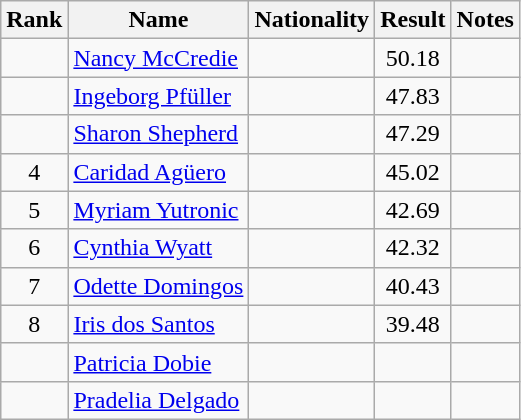<table class="wikitable sortable" style="text-align:center">
<tr>
<th>Rank</th>
<th>Name</th>
<th>Nationality</th>
<th>Result</th>
<th>Notes</th>
</tr>
<tr>
<td></td>
<td align=left><a href='#'>Nancy McCredie</a></td>
<td align=left></td>
<td>50.18</td>
<td></td>
</tr>
<tr>
<td></td>
<td align=left><a href='#'>Ingeborg Pfüller</a></td>
<td align=left></td>
<td>47.83</td>
<td></td>
</tr>
<tr>
<td></td>
<td align=left><a href='#'>Sharon Shepherd</a></td>
<td align=left></td>
<td>47.29</td>
<td></td>
</tr>
<tr>
<td>4</td>
<td align=left><a href='#'>Caridad Agüero</a></td>
<td align=left></td>
<td>45.02</td>
<td></td>
</tr>
<tr>
<td>5</td>
<td align=left><a href='#'>Myriam Yutronic</a></td>
<td align=left></td>
<td>42.69</td>
<td></td>
</tr>
<tr>
<td>6</td>
<td align=left><a href='#'>Cynthia Wyatt</a></td>
<td align=left></td>
<td>42.32</td>
<td></td>
</tr>
<tr>
<td>7</td>
<td align=left><a href='#'>Odette Domingos</a></td>
<td align=left></td>
<td>40.43</td>
<td></td>
</tr>
<tr>
<td>8</td>
<td align=left><a href='#'>Iris dos Santos</a></td>
<td align=left></td>
<td>39.48</td>
<td></td>
</tr>
<tr>
<td></td>
<td align=left><a href='#'>Patricia Dobie</a></td>
<td align=left></td>
<td></td>
<td></td>
</tr>
<tr>
<td></td>
<td align=left><a href='#'>Pradelia Delgado</a></td>
<td align=left></td>
<td></td>
<td></td>
</tr>
</table>
